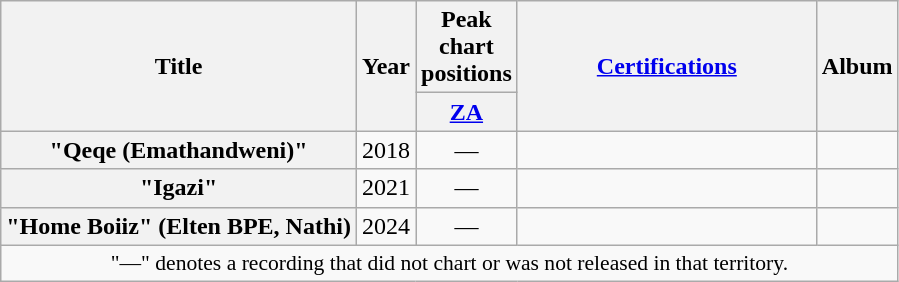<table class="wikitable plainrowheaders" style="text-align:center;">
<tr>
<th scope="col" rowspan="2">Title</th>
<th scope="col" rowspan="2">Year</th>
<th scope="col" colspan="1">Peak chart positions</th>
<th scope="col" rowspan="2" style="width:12em;"><a href='#'>Certifications</a></th>
<th scope="col" rowspan="2">Album</th>
</tr>
<tr>
<th scope="col" style="width:3em;font-size:100%;"><a href='#'>ZA</a><br></th>
</tr>
<tr>
<th scope="row">"Qeqe (Emathandweni)"</th>
<td>2018</td>
<td>—</td>
<td></td>
<td></td>
</tr>
<tr>
<th scope="row">"Igazi"</th>
<td>2021</td>
<td>—</td>
<td></td>
<td></td>
</tr>
<tr>
<th scope="row">"Home Boiiz"  (Elten BPE, Nathi)</th>
<td>2024</td>
<td>—</td>
<td></td>
<td></td>
</tr>
<tr>
<td colspan="8" style="font-size:90%">"—" denotes a recording that did not chart or was not released in that territory.</td>
</tr>
</table>
